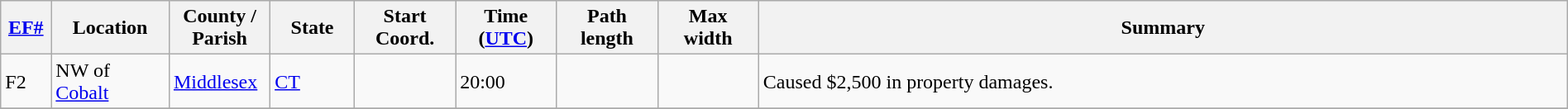<table class="wikitable sortable" style="width:100%;">
<tr>
<th scope="col"  style="width:3%; text-align:center;"><a href='#'>EF#</a></th>
<th scope="col"  style="width:7%; text-align:center;" class="unsortable">Location</th>
<th scope="col"  style="width:6%; text-align:center;" class="unsortable">County / Parish</th>
<th scope="col"  style="width:5%; text-align:center;">State</th>
<th scope="col"  style="width:6%; text-align:center;">Start Coord.</th>
<th scope="col"  style="width:6%; text-align:center;">Time (<a href='#'>UTC</a>)</th>
<th scope="col"  style="width:6%; text-align:center;">Path length</th>
<th scope="col"  style="width:6%; text-align:center;">Max width</th>
<th scope="col" class="unsortable" style="width:48%; text-align:center;">Summary</th>
</tr>
<tr>
<td bgcolor=>F2</td>
<td>NW of <a href='#'>Cobalt</a></td>
<td><a href='#'>Middlesex</a></td>
<td><a href='#'>CT</a></td>
<td></td>
<td>20:00</td>
<td></td>
<td></td>
<td>Caused $2,500 in property damages.</td>
</tr>
<tr>
</tr>
</table>
